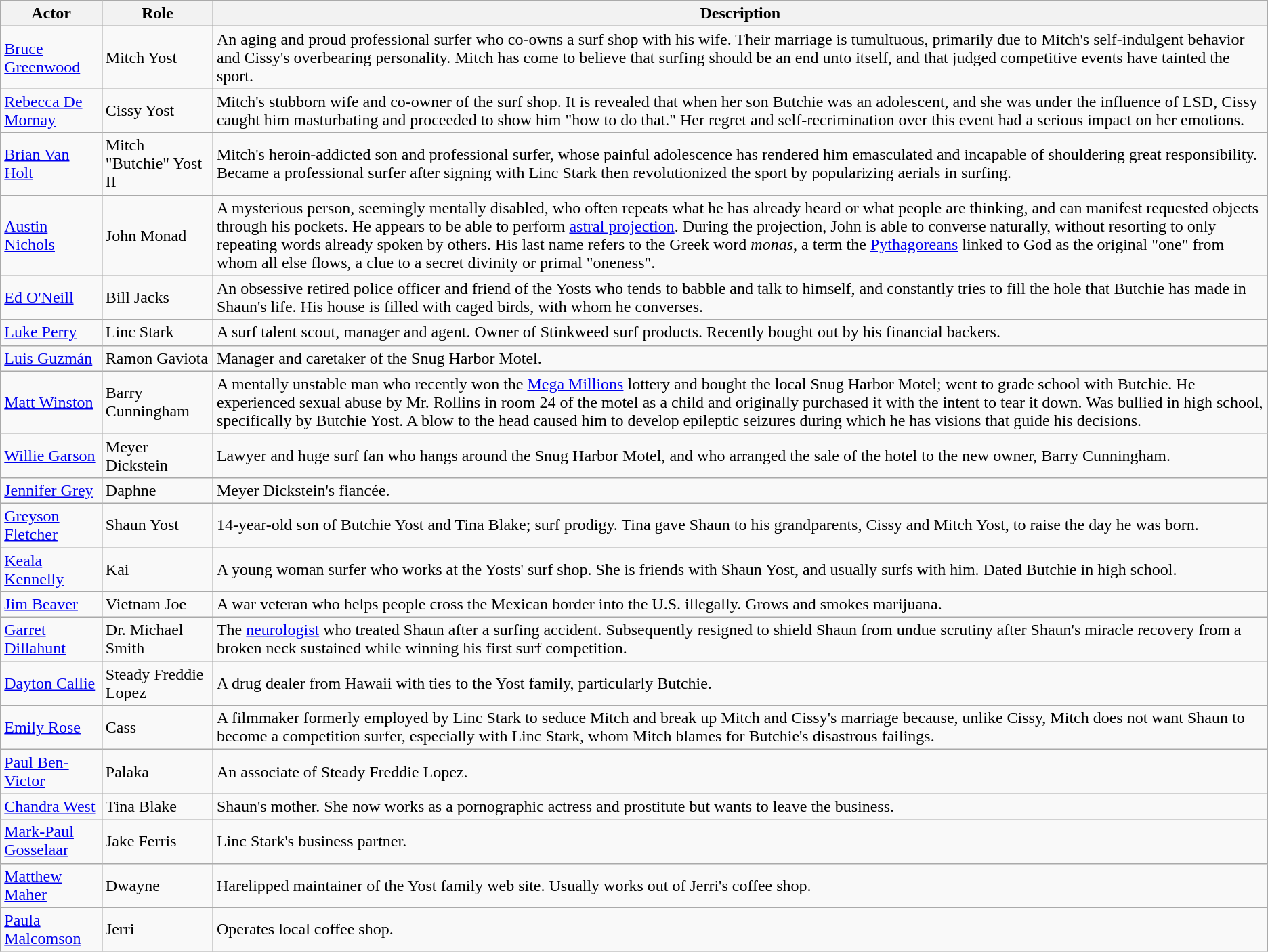<table class="wikitable sortable">
<tr>
<th>Actor</th>
<th>Role</th>
<th>Description</th>
</tr>
<tr>
<td><a href='#'>Bruce Greenwood</a></td>
<td>Mitch Yost</td>
<td>An aging and proud professional surfer who co-owns a surf shop with his wife. Their marriage is tumultuous, primarily due to Mitch's self-indulgent behavior and Cissy's overbearing personality. Mitch has come to believe that surfing should be an end unto itself, and that judged competitive events have tainted the sport.</td>
</tr>
<tr>
<td><a href='#'>Rebecca De Mornay</a></td>
<td>Cissy Yost</td>
<td>Mitch's stubborn wife and co-owner of the surf shop. It is revealed that when her son Butchie was an adolescent, and she was under the influence of LSD, Cissy caught him masturbating and proceeded to show him "how to do that." Her regret and self-recrimination over this event had a serious impact on her emotions.</td>
</tr>
<tr>
<td><a href='#'>Brian Van Holt</a></td>
<td>Mitch "Butchie" Yost II</td>
<td>Mitch's heroin-addicted son and professional surfer, whose painful adolescence has rendered him emasculated and incapable of shouldering great responsibility. Became a professional surfer after signing with Linc Stark then revolutionized the sport by popularizing aerials in surfing.</td>
</tr>
<tr>
<td><a href='#'>Austin Nichols</a></td>
<td>John Monad</td>
<td>A mysterious person, seemingly mentally disabled, who often repeats what he has already heard or what people are thinking, and can manifest requested objects through his pockets. He appears to be able to perform <a href='#'>astral projection</a>. During the projection, John is able to converse naturally, without resorting to only repeating words already spoken by others. His last name refers to the Greek word <em>monas</em>, a term the <a href='#'>Pythagoreans</a> linked to God as the original "one" from whom all else flows, a clue to a secret divinity or primal "oneness".</td>
</tr>
<tr>
<td><a href='#'>Ed O'Neill</a></td>
<td>Bill Jacks</td>
<td>An obsessive retired police officer and friend of the Yosts who tends to babble and talk to himself, and constantly tries to fill the hole that Butchie has made in Shaun's life. His house is filled with caged birds, with whom he converses.</td>
</tr>
<tr>
<td><a href='#'>Luke Perry</a></td>
<td>Linc Stark</td>
<td>A surf talent scout, manager and agent. Owner of Stinkweed surf products. Recently bought out by his financial backers.</td>
</tr>
<tr>
<td><a href='#'>Luis Guzmán</a></td>
<td>Ramon Gaviota</td>
<td>Manager and caretaker of the Snug Harbor Motel.</td>
</tr>
<tr>
<td><a href='#'>Matt Winston</a></td>
<td>Barry Cunningham</td>
<td>A mentally unstable man who recently won the <a href='#'>Mega Millions</a> lottery and bought the local Snug Harbor Motel; went to grade school with Butchie. He experienced sexual abuse by Mr. Rollins in room 24 of the motel as a child and originally purchased it with the intent to tear it down. Was bullied in high school, specifically by Butchie Yost. A blow to the head caused him to develop epileptic seizures during which he has visions that guide his decisions.</td>
</tr>
<tr>
<td><a href='#'>Willie Garson</a></td>
<td>Meyer Dickstein</td>
<td>Lawyer and huge surf fan who hangs around the Snug Harbor Motel, and who arranged the sale of the hotel to the new owner, Barry Cunningham.</td>
</tr>
<tr>
<td><a href='#'>Jennifer Grey</a></td>
<td>Daphne</td>
<td>Meyer Dickstein's fiancée.</td>
</tr>
<tr>
<td><a href='#'>Greyson Fletcher</a></td>
<td>Shaun Yost</td>
<td>14-year-old son of Butchie Yost and Tina Blake; surf prodigy. Tina gave Shaun to his grandparents, Cissy and Mitch Yost, to raise the day he was born.</td>
</tr>
<tr>
<td><a href='#'>Keala Kennelly</a></td>
<td>Kai</td>
<td>A young woman surfer who works at the Yosts' surf shop. She is friends with Shaun Yost, and usually surfs with him. Dated Butchie in high school.</td>
</tr>
<tr>
<td><a href='#'>Jim Beaver</a></td>
<td>Vietnam Joe</td>
<td>A war veteran who helps people cross the Mexican border into the U.S. illegally. Grows and smokes marijuana.</td>
</tr>
<tr>
<td><a href='#'>Garret Dillahunt</a></td>
<td>Dr. Michael Smith</td>
<td>The <a href='#'>neurologist</a> who treated Shaun after a surfing accident. Subsequently resigned to shield Shaun from undue scrutiny after Shaun's miracle recovery from a broken neck sustained while winning his first surf competition.</td>
</tr>
<tr>
<td><a href='#'>Dayton Callie</a></td>
<td>Steady Freddie Lopez</td>
<td>A drug dealer from Hawaii with ties to the Yost family, particularly Butchie.</td>
</tr>
<tr>
<td><a href='#'>Emily Rose</a></td>
<td>Cass</td>
<td>A filmmaker formerly employed by Linc Stark to seduce Mitch and break up Mitch and Cissy's marriage because, unlike Cissy, Mitch does not want Shaun to become a competition surfer, especially with Linc Stark, whom Mitch blames for Butchie's disastrous failings.</td>
</tr>
<tr>
<td><a href='#'>Paul Ben-Victor</a></td>
<td>Palaka</td>
<td>An associate of Steady Freddie Lopez.</td>
</tr>
<tr>
<td><a href='#'>Chandra West</a></td>
<td>Tina Blake</td>
<td>Shaun's mother. She now works as a pornographic actress and prostitute but wants to leave the business.</td>
</tr>
<tr>
<td><a href='#'>Mark-Paul Gosselaar</a></td>
<td>Jake Ferris</td>
<td>Linc Stark's business partner.</td>
</tr>
<tr>
<td><a href='#'>Matthew Maher</a></td>
<td>Dwayne</td>
<td>Harelipped maintainer of the Yost family web site. Usually works out of Jerri's coffee shop.</td>
</tr>
<tr>
<td><a href='#'>Paula Malcomson</a></td>
<td>Jerri</td>
<td>Operates local coffee shop.</td>
</tr>
</table>
